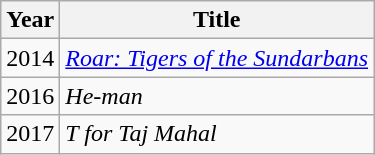<table class="wikitable">
<tr>
<th>Year</th>
<th>Title</th>
</tr>
<tr>
<td>2014</td>
<td><em><a href='#'>Roar: Tigers of the Sundarbans</a></em></td>
</tr>
<tr>
<td>2016</td>
<td><em>He-man</em></td>
</tr>
<tr>
<td>2017</td>
<td><em>T for Taj Mahal</em></td>
</tr>
</table>
